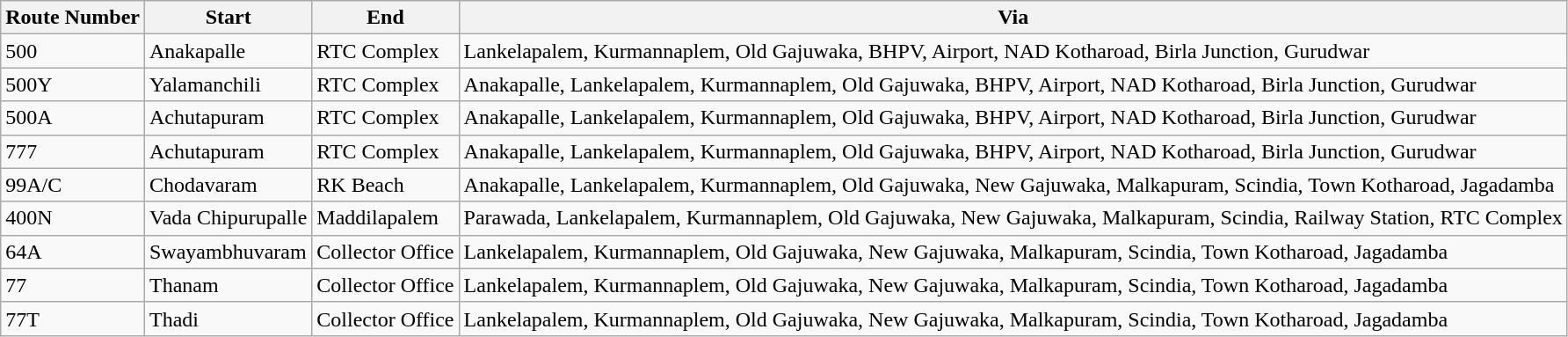<table class="sortable wikitable">
<tr>
<th>Route Number</th>
<th>Start</th>
<th>End</th>
<th>Via</th>
</tr>
<tr>
<td>500</td>
<td>Anakapalle</td>
<td>RTC Complex</td>
<td>Lankelapalem, Kurmannaplem, Old Gajuwaka, BHPV, Airport, NAD Kotharoad, Birla Junction, Gurudwar</td>
</tr>
<tr>
<td>500Y</td>
<td>Yalamanchili</td>
<td>RTC Complex</td>
<td>Anakapalle, Lankelapalem, Kurmannaplem, Old Gajuwaka, BHPV, Airport, NAD Kotharoad, Birla Junction, Gurudwar</td>
</tr>
<tr>
<td>500A</td>
<td>Achutapuram</td>
<td>RTC Complex</td>
<td>Anakapalle, Lankelapalem, Kurmannaplem, Old Gajuwaka, BHPV, Airport, NAD Kotharoad, Birla Junction, Gurudwar</td>
</tr>
<tr>
<td>777</td>
<td>Achutapuram</td>
<td>RTC Complex</td>
<td>Anakapalle, Lankelapalem, Kurmannaplem, Old Gajuwaka, BHPV, Airport, NAD Kotharoad, Birla Junction, Gurudwar</td>
</tr>
<tr>
<td>99A/C</td>
<td>Chodavaram</td>
<td>RK Beach</td>
<td>Anakapalle, Lankelapalem, Kurmannaplem, Old Gajuwaka, New Gajuwaka, Malkapuram, Scindia, Town Kotharoad, Jagadamba</td>
</tr>
<tr>
<td>400N</td>
<td>Vada Chipurupalle</td>
<td>Maddilapalem</td>
<td>Parawada, Lankelapalem, Kurmannaplem, Old Gajuwaka, New Gajuwaka, Malkapuram, Scindia, Railway Station, RTC Complex</td>
</tr>
<tr>
<td>64A</td>
<td>Swayambhuvaram</td>
<td>Collector Office</td>
<td>Lankelapalem, Kurmannaplem, Old Gajuwaka, New Gajuwaka, Malkapuram, Scindia, Town Kotharoad, Jagadamba</td>
</tr>
<tr>
<td>77</td>
<td>Thanam</td>
<td>Collector Office</td>
<td>Lankelapalem, Kurmannaplem, Old Gajuwaka, New Gajuwaka, Malkapuram, Scindia, Town Kotharoad, Jagadamba</td>
</tr>
<tr>
<td>77T</td>
<td>Thadi</td>
<td>Collector Office</td>
<td>Lankelapalem, Kurmannaplem, Old Gajuwaka, New Gajuwaka, Malkapuram, Scindia, Town Kotharoad, Jagadamba</td>
</tr>
</table>
